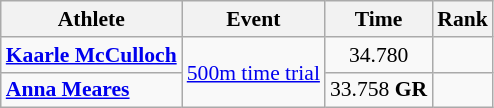<table class=wikitable style="font-size:90%">
<tr>
<th>Athlete</th>
<th>Event</th>
<th>Time</th>
<th>Rank</th>
</tr>
<tr align=center>
<td align=left><strong><a href='#'>Kaarle McCulloch</a></strong></td>
<td align=left rowspan=2><a href='#'>500m time trial</a></td>
<td>34.780</td>
<td></td>
</tr>
<tr align=center>
<td align=left><strong><a href='#'>Anna Meares</a></strong></td>
<td>33.758 <strong>GR</strong></td>
<td></td>
</tr>
</table>
